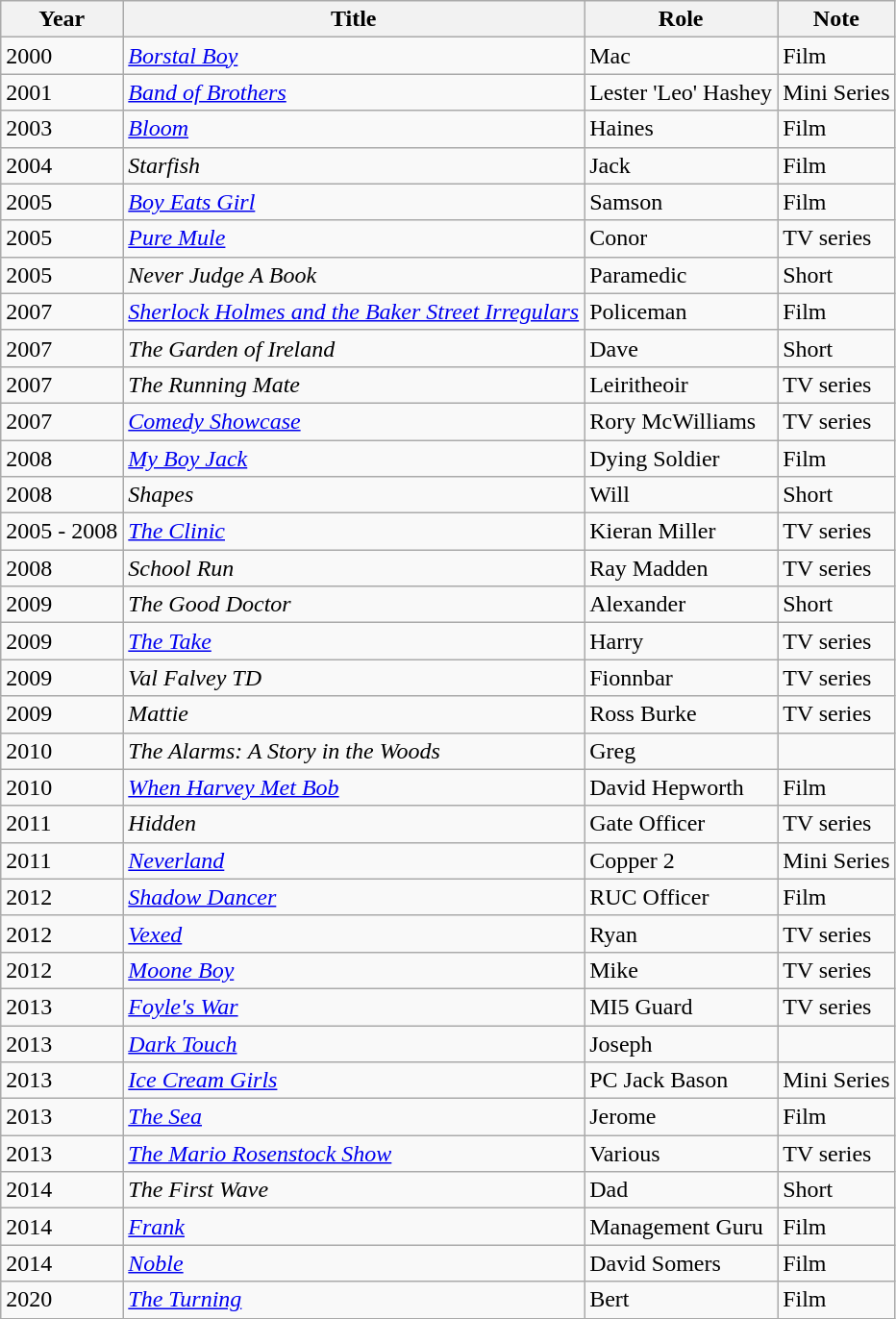<table class="wikitable sortable">
<tr>
<th>Year</th>
<th>Title</th>
<th>Role</th>
<th>Note</th>
</tr>
<tr>
<td>2000</td>
<td><em><a href='#'>Borstal Boy</a></em></td>
<td>Mac</td>
<td>Film</td>
</tr>
<tr>
<td>2001</td>
<td><em><a href='#'>Band of Brothers</a></em></td>
<td>Lester 'Leo' Hashey</td>
<td>Mini Series</td>
</tr>
<tr>
<td>2003</td>
<td><em><a href='#'>Bloom</a></em></td>
<td>Haines</td>
<td>Film</td>
</tr>
<tr>
<td>2004</td>
<td><em>Starfish</em></td>
<td>Jack</td>
<td>Film</td>
</tr>
<tr>
<td>2005</td>
<td><em><a href='#'>Boy Eats Girl</a></em></td>
<td>Samson</td>
<td>Film</td>
</tr>
<tr>
<td>2005</td>
<td><em><a href='#'>Pure Mule</a></em></td>
<td>Conor</td>
<td>TV series</td>
</tr>
<tr>
<td>2005</td>
<td><em>Never Judge A Book</em></td>
<td>Paramedic</td>
<td>Short</td>
</tr>
<tr>
<td>2007</td>
<td><em><a href='#'>Sherlock Holmes and the Baker Street Irregulars</a></em></td>
<td>Policeman</td>
<td>Film</td>
</tr>
<tr>
<td>2007</td>
<td><em>The Garden of Ireland</em></td>
<td>Dave</td>
<td>Short</td>
</tr>
<tr>
<td>2007</td>
<td><em>The Running Mate</em></td>
<td>Leiritheoir</td>
<td>TV series</td>
</tr>
<tr>
<td>2007</td>
<td><em><a href='#'>Comedy Showcase</a></em></td>
<td>Rory McWilliams</td>
<td>TV series</td>
</tr>
<tr>
<td>2008</td>
<td><em><a href='#'>My Boy Jack</a></em></td>
<td>Dying Soldier</td>
<td>Film</td>
</tr>
<tr>
<td>2008</td>
<td><em>Shapes</em></td>
<td>Will</td>
<td>Short</td>
</tr>
<tr>
<td>2005 - 2008</td>
<td><em><a href='#'>The Clinic</a></em></td>
<td>Kieran Miller</td>
<td>TV series</td>
</tr>
<tr>
<td>2008</td>
<td><em>School Run</em></td>
<td>Ray Madden</td>
<td>TV series</td>
</tr>
<tr>
<td>2009</td>
<td><em>The Good Doctor</em></td>
<td>Alexander</td>
<td>Short</td>
</tr>
<tr>
<td>2009</td>
<td><em><a href='#'>The Take</a></em></td>
<td>Harry</td>
<td>TV series</td>
</tr>
<tr>
<td>2009</td>
<td><em>Val Falvey TD</em></td>
<td>Fionnbar</td>
<td>TV series</td>
</tr>
<tr>
<td>2009</td>
<td><em>Mattie</em></td>
<td>Ross Burke</td>
<td>TV series</td>
</tr>
<tr>
<td>2010</td>
<td><em>The Alarms: A Story in the Woods</em></td>
<td>Greg</td>
<td></td>
</tr>
<tr>
<td>2010</td>
<td><em><a href='#'>When Harvey Met Bob</a></em></td>
<td>David Hepworth</td>
<td>Film</td>
</tr>
<tr>
<td>2011</td>
<td><em>Hidden</em></td>
<td>Gate Officer</td>
<td>TV series</td>
</tr>
<tr>
<td>2011</td>
<td><em><a href='#'>Neverland</a></em></td>
<td>Copper 2</td>
<td>Mini Series</td>
</tr>
<tr>
<td>2012</td>
<td><em><a href='#'>Shadow Dancer</a></em></td>
<td>RUC Officer</td>
<td>Film</td>
</tr>
<tr>
<td>2012</td>
<td><em><a href='#'>Vexed</a></em></td>
<td>Ryan</td>
<td>TV series</td>
</tr>
<tr>
<td>2012</td>
<td><em><a href='#'>Moone Boy</a></em></td>
<td>Mike</td>
<td>TV series</td>
</tr>
<tr>
<td>2013</td>
<td><em><a href='#'>Foyle's War</a></em></td>
<td>MI5 Guard</td>
<td>TV series</td>
</tr>
<tr>
<td>2013</td>
<td><em><a href='#'>Dark Touch</a></em></td>
<td>Joseph</td>
<td></td>
</tr>
<tr>
<td>2013</td>
<td><em><a href='#'>Ice Cream Girls</a></em></td>
<td>PC Jack Bason</td>
<td>Mini Series</td>
</tr>
<tr>
<td>2013</td>
<td><em><a href='#'>The Sea</a></em></td>
<td>Jerome</td>
<td>Film</td>
</tr>
<tr>
<td>2013</td>
<td><em><a href='#'>The Mario Rosenstock Show</a></em></td>
<td>Various</td>
<td>TV series</td>
</tr>
<tr>
<td>2014</td>
<td><em>The First Wave</em></td>
<td>Dad</td>
<td>Short</td>
</tr>
<tr>
<td>2014</td>
<td><em><a href='#'>Frank</a></em></td>
<td>Management Guru</td>
<td>Film</td>
</tr>
<tr>
<td>2014</td>
<td><em><a href='#'>Noble</a></em></td>
<td>David Somers</td>
<td>Film</td>
</tr>
<tr>
<td>2020</td>
<td><em><a href='#'>The Turning</a></em></td>
<td>Bert</td>
<td>Film</td>
</tr>
</table>
